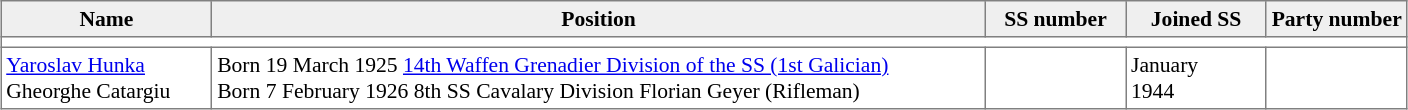<table align="center" border="1" cellpadding="3" cellspacing="0" style="font-size: 90%; border: gray solid 1px; border-collapse: collapse; text-align: middle;">
<tr>
<th bgcolor="#efefef" style="width: 15%">Name</th>
<th bgcolor="#efefef" style="width: 55%">Position</th>
<th bgcolor="#efefef" style="width: 10%">SS number</th>
<th bgcolor="#efefef" style="width: 10%">Joined SS</th>
<th bgcolor="#efefef" style="width: 10%">Party number</th>
</tr>
<tr>
<td colspan=5></td>
</tr>
<tr>
<td><a href='#'>Yaroslav Hunka</a><br>Gheorghe Catargiu</td>
<td>Born 19 March 1925 <a href='#'>14th Waffen Grenadier Division of the SS (1st Galician)</a><br>Born 7 February 1926 8th SS Cavalary Division Florian Geyer (Rifleman)</td>
<td></td>
<td>January<br>1944</td>
<td></td>
</tr>
</table>
